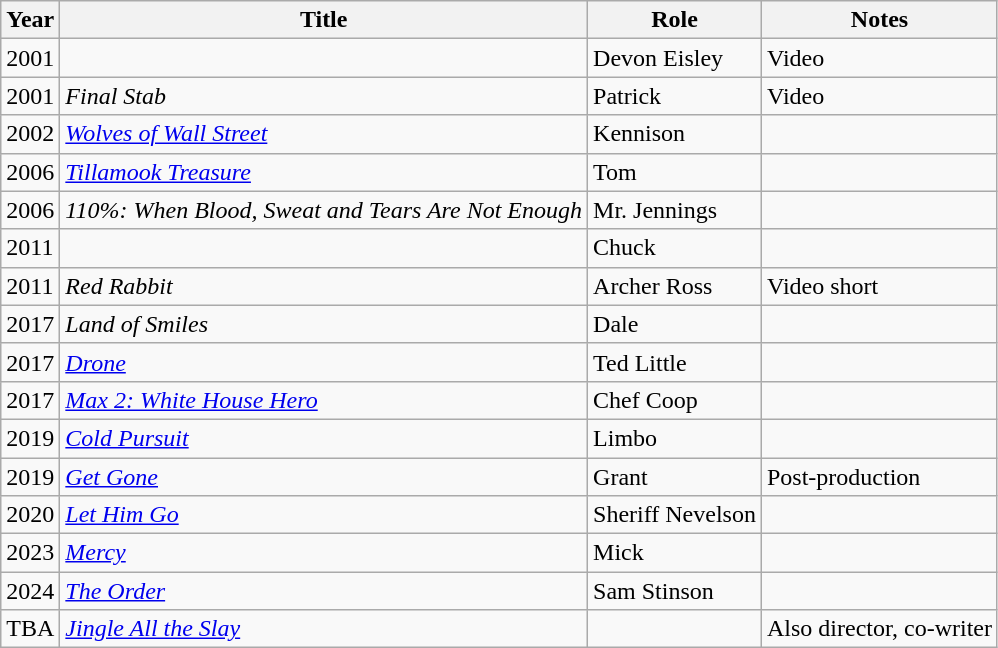<table class="wikitable sortable">
<tr>
<th>Year</th>
<th>Title</th>
<th>Role</th>
<th class="unsortable">Notes</th>
</tr>
<tr>
<td>2001</td>
<td><em></em></td>
<td>Devon Eisley</td>
<td>Video</td>
</tr>
<tr>
<td>2001</td>
<td><em>Final Stab</em></td>
<td>Patrick</td>
<td>Video</td>
</tr>
<tr>
<td>2002</td>
<td><em><a href='#'>Wolves of Wall Street</a></em></td>
<td>Kennison</td>
<td></td>
</tr>
<tr>
<td>2006</td>
<td><em><a href='#'>Tillamook Treasure</a></em></td>
<td>Tom</td>
<td></td>
</tr>
<tr>
<td>2006</td>
<td><em>110%: When Blood, Sweat and Tears Are Not Enough</em></td>
<td>Mr. Jennings</td>
<td></td>
</tr>
<tr>
<td>2011</td>
<td><em></em></td>
<td>Chuck</td>
<td></td>
</tr>
<tr>
<td>2011</td>
<td><em>Red Rabbit</em></td>
<td>Archer Ross</td>
<td>Video short</td>
</tr>
<tr>
<td>2017</td>
<td><em>Land of Smiles</em></td>
<td>Dale</td>
<td></td>
</tr>
<tr>
<td>2017</td>
<td><em><a href='#'>Drone</a></em></td>
<td>Ted Little</td>
<td></td>
</tr>
<tr>
<td>2017</td>
<td><em><a href='#'>Max 2: White House Hero</a></em></td>
<td>Chef Coop</td>
<td></td>
</tr>
<tr>
<td>2019</td>
<td><em><a href='#'>Cold Pursuit</a></em></td>
<td>Limbo</td>
<td></td>
</tr>
<tr>
<td>2019</td>
<td><em><a href='#'>Get Gone</a></em></td>
<td>Grant</td>
<td>Post-production</td>
</tr>
<tr>
<td>2020</td>
<td><em><a href='#'>Let Him Go</a></em></td>
<td>Sheriff Nevelson</td>
<td></td>
</tr>
<tr>
<td>2023</td>
<td><em><a href='#'>Mercy</a></em></td>
<td>Mick</td>
<td></td>
</tr>
<tr>
<td>2024</td>
<td><em><a href='#'>The Order</a></em></td>
<td>Sam Stinson</td>
<td></td>
</tr>
<tr>
<td>TBA</td>
<td><em><a href='#'>Jingle All the Slay</a></em></td>
<td></td>
<td>Also director, co-writer</td>
</tr>
</table>
